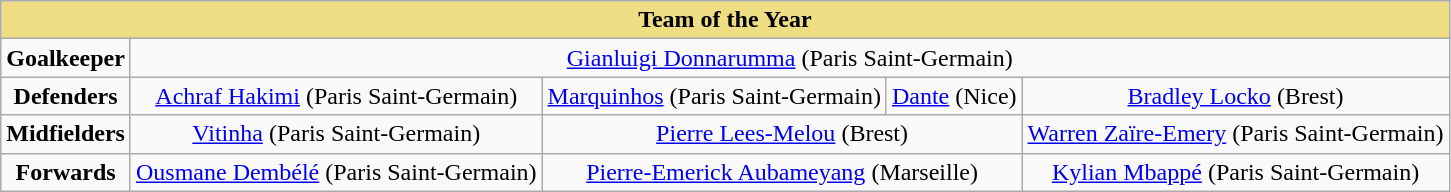<table class="wikitable" style="text-align:center">
<tr>
<th colspan="6" style="background-color: #eedd82">Team of the Year</th>
</tr>
<tr>
<td><strong>Goalkeeper</strong></td>
<td colspan="5" align="center"> <a href='#'>Gianluigi Donnarumma</a> (Paris Saint-Germain)</td>
</tr>
<tr>
<td><strong>Defenders</strong></td>
<td> <a href='#'>Achraf Hakimi</a> (Paris Saint-Germain)</td>
<td> <a href='#'>Marquinhos</a> (Paris Saint-Germain)</td>
<td> <a href='#'>Dante</a> (Nice)</td>
<td> <a href='#'>Bradley Locko</a> (Brest)</td>
</tr>
<tr>
<td><strong>Midfielders</strong></td>
<td> <a href='#'>Vitinha</a> (Paris Saint-Germain)</td>
<td colspan="2"> <a href='#'>Pierre Lees-Melou</a> (Brest)</td>
<td> <a href='#'>Warren Zaïre-Emery</a> (Paris Saint-Germain)</td>
</tr>
<tr>
<td><strong>Forwards</strong></td>
<td> <a href='#'>Ousmane Dembélé</a> (Paris Saint-Germain)</td>
<td colspan="2"> <a href='#'>Pierre-Emerick Aubameyang</a> (Marseille)</td>
<td> <a href='#'>Kylian Mbappé</a> (Paris Saint-Germain)</td>
</tr>
</table>
